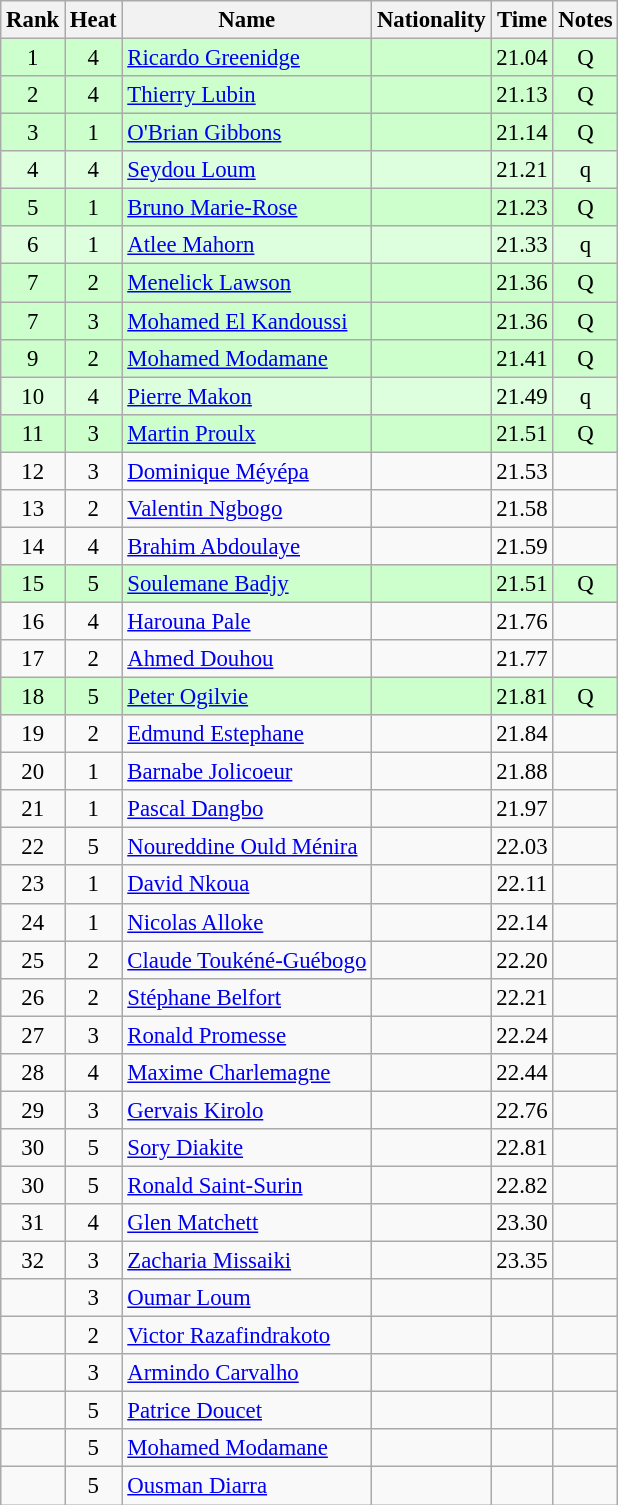<table class="wikitable sortable" style="text-align:center; font-size:95%">
<tr>
<th>Rank</th>
<th>Heat</th>
<th>Name</th>
<th>Nationality</th>
<th>Time</th>
<th>Notes</th>
</tr>
<tr bgcolor=ccffcc>
<td>1</td>
<td>4</td>
<td align=left><a href='#'>Ricardo Greenidge</a></td>
<td align=left></td>
<td>21.04</td>
<td>Q</td>
</tr>
<tr bgcolor=ccffcc>
<td>2</td>
<td>4</td>
<td align=left><a href='#'>Thierry Lubin</a></td>
<td align=left></td>
<td>21.13</td>
<td>Q</td>
</tr>
<tr bgcolor=ccffcc>
<td>3</td>
<td>1</td>
<td align=left><a href='#'>O'Brian Gibbons</a></td>
<td align=left></td>
<td>21.14</td>
<td>Q</td>
</tr>
<tr bgcolor=ddffdd>
<td>4</td>
<td>4</td>
<td align=left><a href='#'>Seydou Loum</a></td>
<td align=left></td>
<td>21.21</td>
<td>q</td>
</tr>
<tr bgcolor=ccffcc>
<td>5</td>
<td>1</td>
<td align=left><a href='#'>Bruno Marie-Rose</a></td>
<td align=left></td>
<td>21.23</td>
<td>Q</td>
</tr>
<tr bgcolor=ddffdd>
<td>6</td>
<td>1</td>
<td align=left><a href='#'>Atlee Mahorn</a></td>
<td align=left></td>
<td>21.33</td>
<td>q</td>
</tr>
<tr bgcolor=ccffcc>
<td>7</td>
<td>2</td>
<td align=left><a href='#'>Menelick Lawson</a></td>
<td align=left></td>
<td>21.36</td>
<td>Q</td>
</tr>
<tr bgcolor=ccffcc>
<td>7</td>
<td>3</td>
<td align=left><a href='#'>Mohamed El Kandoussi</a></td>
<td align=left></td>
<td>21.36</td>
<td>Q</td>
</tr>
<tr bgcolor=ccffcc>
<td>9</td>
<td>2</td>
<td align=left><a href='#'>Mohamed Modamane</a></td>
<td align=left></td>
<td>21.41</td>
<td>Q</td>
</tr>
<tr bgcolor=ddffdd>
<td>10</td>
<td>4</td>
<td align=left><a href='#'>Pierre Makon</a></td>
<td align=left></td>
<td>21.49</td>
<td>q</td>
</tr>
<tr bgcolor=ccffcc>
<td>11</td>
<td>3</td>
<td align=left><a href='#'>Martin Proulx</a></td>
<td align=left></td>
<td>21.51</td>
<td>Q</td>
</tr>
<tr>
<td>12</td>
<td>3</td>
<td align=left><a href='#'>Dominique Méyépa</a></td>
<td align=left></td>
<td>21.53</td>
<td></td>
</tr>
<tr>
<td>13</td>
<td>2</td>
<td align=left><a href='#'>Valentin Ngbogo</a></td>
<td align=left></td>
<td>21.58</td>
<td></td>
</tr>
<tr>
<td>14</td>
<td>4</td>
<td align=left><a href='#'>Brahim Abdoulaye</a></td>
<td align=left></td>
<td>21.59</td>
<td></td>
</tr>
<tr bgcolor=ccffcc>
<td>15</td>
<td>5</td>
<td align=left><a href='#'>Soulemane Badjy</a></td>
<td align=left></td>
<td>21.51</td>
<td>Q</td>
</tr>
<tr>
<td>16</td>
<td>4</td>
<td align=left><a href='#'>Harouna Pale</a></td>
<td align=left></td>
<td>21.76</td>
<td></td>
</tr>
<tr>
<td>17</td>
<td>2</td>
<td align=left><a href='#'>Ahmed Douhou</a></td>
<td align=left></td>
<td>21.77</td>
<td></td>
</tr>
<tr bgcolor=ccffcc>
<td>18</td>
<td>5</td>
<td align=left><a href='#'>Peter Ogilvie</a></td>
<td align=left></td>
<td>21.81</td>
<td>Q</td>
</tr>
<tr>
<td>19</td>
<td>2</td>
<td align=left><a href='#'>Edmund Estephane</a></td>
<td align=left></td>
<td>21.84</td>
<td></td>
</tr>
<tr>
<td>20</td>
<td>1</td>
<td align=left><a href='#'>Barnabe Jolicoeur</a></td>
<td align=left></td>
<td>21.88</td>
<td></td>
</tr>
<tr>
<td>21</td>
<td>1</td>
<td align=left><a href='#'>Pascal Dangbo</a></td>
<td align=left></td>
<td>21.97</td>
<td></td>
</tr>
<tr>
<td>22</td>
<td>5</td>
<td align=left><a href='#'>Noureddine Ould Ménira</a></td>
<td align=left></td>
<td>22.03</td>
<td></td>
</tr>
<tr>
<td>23</td>
<td>1</td>
<td align=left><a href='#'>David Nkoua</a></td>
<td align=left></td>
<td>22.11</td>
<td></td>
</tr>
<tr>
<td>24</td>
<td>1</td>
<td align=left><a href='#'>Nicolas Alloke</a></td>
<td align=left></td>
<td>22.14</td>
<td></td>
</tr>
<tr>
<td>25</td>
<td>2</td>
<td align=left><a href='#'>Claude Toukéné-Guébogo</a></td>
<td align=left></td>
<td>22.20</td>
<td></td>
</tr>
<tr>
<td>26</td>
<td>2</td>
<td align=left><a href='#'>Stéphane Belfort</a></td>
<td align=left></td>
<td>22.21</td>
<td></td>
</tr>
<tr>
<td>27</td>
<td>3</td>
<td align=left><a href='#'>Ronald Promesse</a></td>
<td align=left></td>
<td>22.24</td>
<td></td>
</tr>
<tr>
<td>28</td>
<td>4</td>
<td align=left><a href='#'>Maxime Charlemagne</a></td>
<td align=left></td>
<td>22.44</td>
<td></td>
</tr>
<tr>
<td>29</td>
<td>3</td>
<td align=left><a href='#'>Gervais Kirolo</a></td>
<td align=left></td>
<td>22.76</td>
<td></td>
</tr>
<tr>
<td>30</td>
<td>5</td>
<td align=left><a href='#'>Sory Diakite</a></td>
<td align=left></td>
<td>22.81</td>
<td></td>
</tr>
<tr>
<td>30</td>
<td>5</td>
<td align=left><a href='#'>Ronald Saint-Surin</a></td>
<td align=left></td>
<td>22.82</td>
<td></td>
</tr>
<tr>
<td>31</td>
<td>4</td>
<td align=left><a href='#'>Glen Matchett</a></td>
<td align=left></td>
<td>23.30</td>
<td></td>
</tr>
<tr>
<td>32</td>
<td>3</td>
<td align=left><a href='#'>Zacharia Missaiki</a></td>
<td align=left></td>
<td>23.35</td>
<td></td>
</tr>
<tr>
<td></td>
<td>3</td>
<td align=left><a href='#'>Oumar Loum</a></td>
<td align=left></td>
<td></td>
<td></td>
</tr>
<tr>
<td></td>
<td>2</td>
<td align=left><a href='#'>Victor Razafindrakoto</a></td>
<td align=left></td>
<td></td>
<td></td>
</tr>
<tr>
<td></td>
<td>3</td>
<td align=left><a href='#'>Armindo Carvalho</a></td>
<td align=left></td>
<td></td>
<td></td>
</tr>
<tr>
<td></td>
<td>5</td>
<td align=left><a href='#'>Patrice Doucet</a></td>
<td align=left></td>
<td></td>
<td></td>
</tr>
<tr>
<td></td>
<td>5</td>
<td align=left><a href='#'>Mohamed Modamane</a></td>
<td align=left></td>
<td></td>
<td></td>
</tr>
<tr>
<td></td>
<td>5</td>
<td align=left><a href='#'>Ousman Diarra</a></td>
<td align=left></td>
<td></td>
<td></td>
</tr>
</table>
